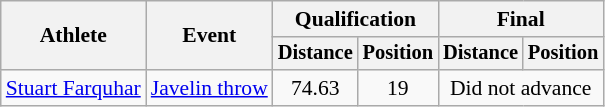<table class=wikitable style="font-size:90%">
<tr>
<th rowspan="2">Athlete</th>
<th rowspan="2">Event</th>
<th colspan="2">Qualification</th>
<th colspan="2">Final</th>
</tr>
<tr style="font-size:95%">
<th>Distance</th>
<th>Position</th>
<th>Distance</th>
<th>Position</th>
</tr>
<tr align=center>
<td align=left><a href='#'>Stuart Farquhar</a></td>
<td align=left><a href='#'>Javelin throw</a></td>
<td>74.63</td>
<td>19</td>
<td colspan=2>Did not advance</td>
</tr>
</table>
